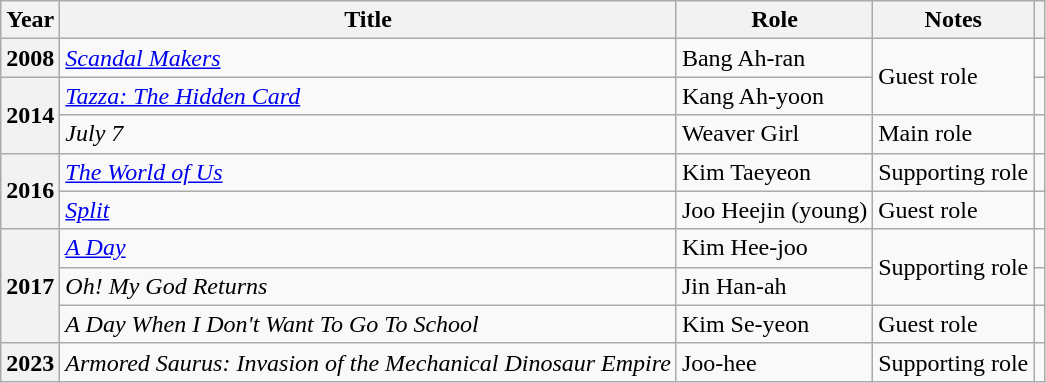<table class="wikitable sortable plainrowheaders">
<tr>
<th scope="col">Year</th>
<th scope="col">Title</th>
<th scope="col">Role</th>
<th scope="col">Notes</th>
<th scope="col" class="unsortable"></th>
</tr>
<tr>
<th scope="row">2008</th>
<td><em><a href='#'>Scandal Makers</a></em></td>
<td>Bang Ah-ran</td>
<td rowspan=2>Guest role</td>
<td></td>
</tr>
<tr>
<th scope="row" rowspan="2">2014</th>
<td><em><a href='#'>Tazza: The Hidden Card</a></em></td>
<td>Kang Ah-yoon</td>
<td></td>
</tr>
<tr>
<td><em>July 7</em></td>
<td>Weaver Girl</td>
<td>Main role</td>
<td></td>
</tr>
<tr>
<th scope="row" rowspan="2">2016</th>
<td><em><a href='#'>The World of Us</a></em></td>
<td>Kim Taeyeon</td>
<td>Supporting role</td>
<td></td>
</tr>
<tr>
<td><em><a href='#'>Split</a></em></td>
<td>Joo Heejin (young)</td>
<td>Guest role</td>
<td></td>
</tr>
<tr>
<th scope="row" rowspan="3">2017</th>
<td><em><a href='#'>A Day</a></em></td>
<td>Kim Hee-joo</td>
<td rowspan=2>Supporting role</td>
<td></td>
</tr>
<tr>
<td><em>Oh! My God Returns</em></td>
<td>Jin Han-ah</td>
<td></td>
</tr>
<tr>
<td><em>A Day When I Don't Want To Go  To School</em></td>
<td>Kim Se-yeon</td>
<td>Guest role</td>
<td></td>
</tr>
<tr>
<th scope="row">2023</th>
<td><em>Armored Saurus: Invasion of the Mechanical Dinosaur Empire</em></td>
<td>Joo-hee</td>
<td>Supporting role</td>
<td></td>
</tr>
</table>
